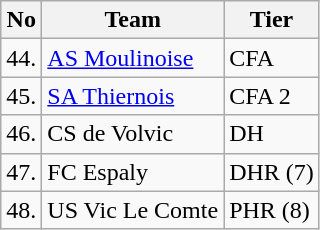<table class="wikitable" style="text-align: left">
<tr>
<th>No</th>
<th>Team</th>
<th>Tier</th>
</tr>
<tr>
<td>44.</td>
<td><a href='#'>AS Moulinoise</a></td>
<td>CFA</td>
</tr>
<tr>
<td>45.</td>
<td><a href='#'>SA Thiernois</a></td>
<td>CFA 2</td>
</tr>
<tr>
<td>46.</td>
<td>CS de Volvic</td>
<td>DH</td>
</tr>
<tr>
<td>47.</td>
<td>FC Espaly</td>
<td>DHR (7)</td>
</tr>
<tr>
<td>48.</td>
<td>US Vic Le Comte</td>
<td>PHR (8)</td>
</tr>
</table>
